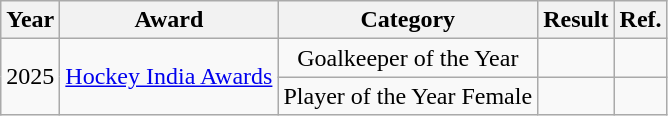<table class="wikitable" style="text-align:center;">
<tr>
<th>Year</th>
<th>Award</th>
<th>Category</th>
<th>Result</th>
<th>Ref.</th>
</tr>
<tr>
<td rowspan=2>2025</td>
<td rowspan=2><a href='#'>Hockey India Awards</a></td>
<td>Goalkeeper of the Year</td>
<td></td>
<td></td>
</tr>
<tr>
<td>Player of the Year Female</td>
<td></td>
<td></td>
</tr>
</table>
